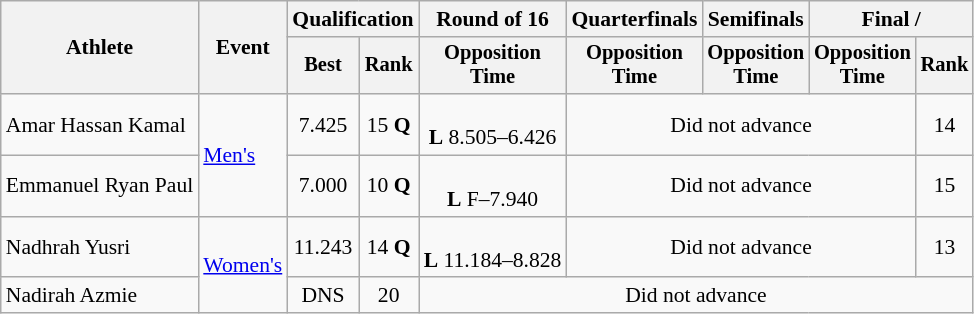<table class=wikitable style="font-size:90%; text-align:center;">
<tr>
<th rowspan="2">Athlete</th>
<th rowspan="2">Event</th>
<th colspan=2>Qualification</th>
<th>Round of 16</th>
<th>Quarterfinals</th>
<th>Semifinals</th>
<th colspan=2>Final / </th>
</tr>
<tr style="font-size:95%">
<th>Best</th>
<th>Rank</th>
<th>Opposition<br>Time</th>
<th>Opposition<br>Time</th>
<th>Opposition<br>Time</th>
<th>Opposition<br>Time</th>
<th>Rank</th>
</tr>
<tr>
<td align=left>Amar Hassan Kamal</td>
<td align=left rowspan=2><a href='#'>Men's</a></td>
<td>7.425</td>
<td>15 <strong>Q</strong></td>
<td><br><strong>L</strong> 8.505–6.426</td>
<td colspan=3>Did not advance</td>
<td>14</td>
</tr>
<tr>
<td align=left>Emmanuel Ryan Paul</td>
<td>7.000</td>
<td>10 <strong>Q</strong></td>
<td><br><strong>L</strong> F–7.940</td>
<td colspan=3>Did not advance</td>
<td>15</td>
</tr>
<tr>
<td align=left>Nadhrah Yusri</td>
<td align=left rowspan=2><a href='#'>Women's</a></td>
<td>11.243</td>
<td>14 <strong>Q</strong></td>
<td><br><strong>L</strong> 11.184–8.828</td>
<td colspan=3>Did not advance</td>
<td>13</td>
</tr>
<tr>
<td align=left>Nadirah Azmie</td>
<td>DNS</td>
<td>20</td>
<td colspan=5>Did not advance</td>
</tr>
</table>
